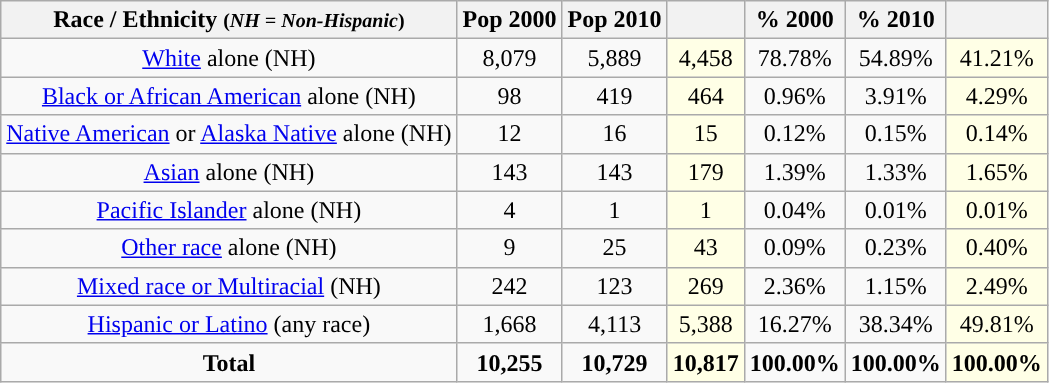<table class="wikitable" style="text-align:center;">
<tr>
<th>Race / Ethnicity <small>(<em>NH = Non-Hispanic</em>)</small></th>
<th>Pop 2000</th>
<th>Pop 2010</th>
<th></th>
<th>% 2000</th>
<th>% 2010</th>
<th></th>
</tr>
<tr>
<td><a href='#'>White</a> alone (NH)</td>
<td>8,079</td>
<td>5,889</td>
<td style='background: #ffffe6;'>4,458</td>
<td>78.78%</td>
<td>54.89%</td>
<td style='background: #ffffe6;'>41.21%</td>
</tr>
<tr>
<td><a href='#'>Black or African American</a> alone (NH)</td>
<td>98</td>
<td>419</td>
<td style='background: #ffffe6;'>464</td>
<td>0.96%</td>
<td>3.91%</td>
<td style='background: #ffffe6;'>4.29%</td>
</tr>
<tr>
<td><a href='#'>Native American</a> or <a href='#'>Alaska Native</a> alone (NH)</td>
<td>12</td>
<td>16</td>
<td style='background: #ffffe6;'>15</td>
<td>0.12%</td>
<td>0.15%</td>
<td style='background: #ffffe6;'>0.14%</td>
</tr>
<tr>
<td><a href='#'>Asian</a> alone (NH)</td>
<td>143</td>
<td>143</td>
<td style='background: #ffffe6;'>179</td>
<td>1.39%</td>
<td>1.33%</td>
<td style='background: #ffffe6;'>1.65%</td>
</tr>
<tr>
<td><a href='#'>Pacific Islander</a> alone (NH)</td>
<td>4</td>
<td>1</td>
<td style='background: #ffffe6;'>1</td>
<td>0.04%</td>
<td>0.01%</td>
<td style='background: #ffffe6;'>0.01%</td>
</tr>
<tr>
<td><a href='#'>Other race</a> alone (NH)</td>
<td>9</td>
<td>25</td>
<td style='background: #ffffe6;'>43</td>
<td>0.09%</td>
<td>0.23%</td>
<td style='background: #ffffe6;'>0.40%</td>
</tr>
<tr>
<td><a href='#'>Mixed race or Multiracial</a> (NH)</td>
<td>242</td>
<td>123</td>
<td style='background: #ffffe6;'>269</td>
<td>2.36%</td>
<td>1.15%</td>
<td style='background: #ffffe6;'>2.49%</td>
</tr>
<tr>
<td><a href='#'>Hispanic or Latino</a> (any race)</td>
<td>1,668</td>
<td>4,113</td>
<td style='background: #ffffe6;'>5,388</td>
<td>16.27%</td>
<td>38.34%</td>
<td style='background: #ffffe6;'>49.81%</td>
</tr>
<tr>
<td><strong>Total</strong></td>
<td><strong>10,255</strong></td>
<td><strong>10,729</strong></td>
<td style='background: #ffffe6;'><strong>10,817</strong></td>
<td><strong>100.00%</strong></td>
<td><strong>100.00%</strong></td>
<td style='background: #ffffe6;'><strong>100.00%</strong></td>
</tr>
</table>
